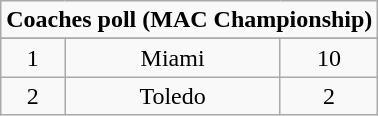<table class="wikitable">
<tr align="center">
<td align="center" Colspan="3"><strong>Coaches poll (MAC Championship)</strong></td>
</tr>
<tr align="center">
</tr>
<tr align="center">
<td>1</td>
<td>Miami</td>
<td>10</td>
</tr>
<tr align="center">
<td>2</td>
<td>Toledo</td>
<td>2</td>
</tr>
</table>
